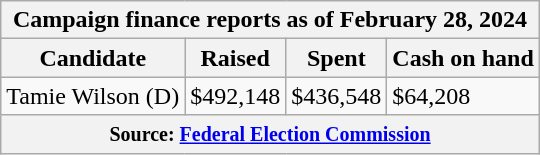<table class="wikitable sortable">
<tr>
<th colspan=4>Campaign finance reports as of February 28, 2024</th>
</tr>
<tr style="text-align:center;">
<th>Candidate</th>
<th>Raised</th>
<th>Spent</th>
<th>Cash on hand</th>
</tr>
<tr>
<td>Tamie Wilson (D)</td>
<td>$492,148</td>
<td>$436,548</td>
<td>$64,208</td>
</tr>
<tr>
<th colspan="4"><small>Source: <a href='#'>Federal Election Commission</a></small></th>
</tr>
</table>
